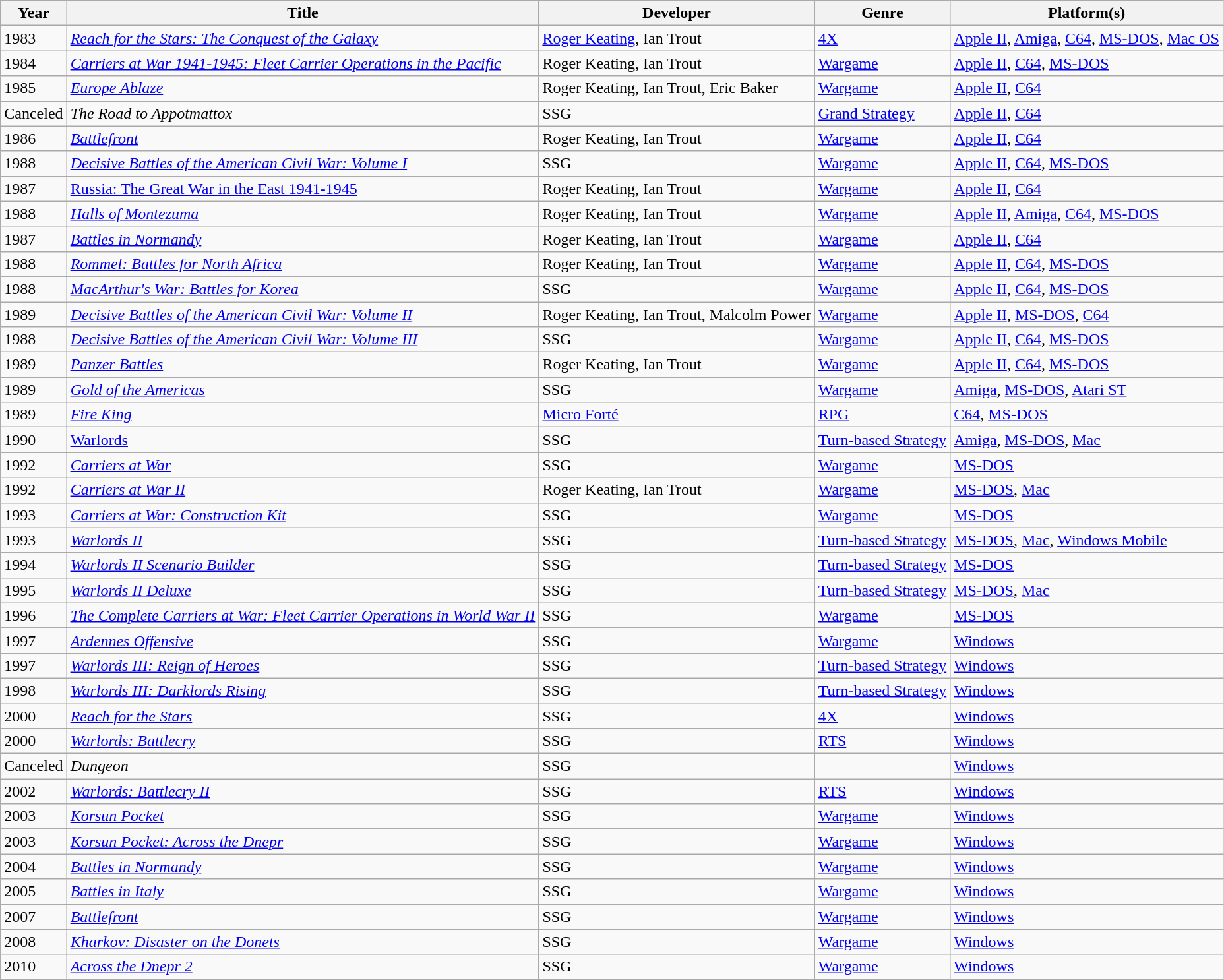<table class="wikitable sortable">
<tr>
<th>Year</th>
<th>Title</th>
<th>Developer</th>
<th>Genre</th>
<th>Platform(s)</th>
</tr>
<tr>
<td>1983</td>
<td><em><a href='#'>Reach for the Stars: The Conquest of the Galaxy</a></em></td>
<td><a href='#'>Roger Keating</a>, Ian Trout</td>
<td><a href='#'>4X</a></td>
<td><a href='#'>Apple II</a>, <a href='#'>Amiga</a>, <a href='#'>C64</a>, <a href='#'>MS-DOS</a>, <a href='#'>Mac OS</a></td>
</tr>
<tr>
<td>1984</td>
<td><em><a href='#'>Carriers at War 1941-1945: Fleet Carrier Operations in the Pacific</a></em></td>
<td>Roger Keating, Ian Trout</td>
<td><a href='#'>Wargame</a></td>
<td><a href='#'>Apple II</a>, <a href='#'>C64</a>, <a href='#'>MS-DOS</a></td>
</tr>
<tr>
<td>1985</td>
<td><em><a href='#'>Europe Ablaze</a></em></td>
<td>Roger Keating, Ian Trout, Eric Baker</td>
<td><a href='#'>Wargame</a></td>
<td><a href='#'>Apple II</a>, <a href='#'>C64</a></td>
</tr>
<tr>
<td>Canceled</td>
<td><em>The Road to Appotmattox</em></td>
<td>SSG</td>
<td><a href='#'>Grand Strategy</a></td>
<td><a href='#'>Apple II</a>, <a href='#'>C64</a></td>
</tr>
<tr>
<td>1986</td>
<td><em><a href='#'>Battlefront</a></em></td>
<td>Roger Keating, Ian Trout</td>
<td><a href='#'>Wargame</a></td>
<td><a href='#'>Apple II</a>, <a href='#'>C64</a></td>
</tr>
<tr>
<td>1988</td>
<td><em><a href='#'>Decisive Battles of the American Civil War: Volume I</a></em></td>
<td>SSG</td>
<td><a href='#'>Wargame</a></td>
<td><a href='#'>Apple II</a>, <a href='#'>C64</a>, <a href='#'>MS-DOS</a></td>
</tr>
<tr>
<td>1987</td>
<td><a href='#'>Russia: The Great War in the East 1941-1945</a></td>
<td>Roger Keating, Ian Trout</td>
<td><a href='#'>Wargame</a></td>
<td><a href='#'>Apple II</a>, <a href='#'>C64</a></td>
</tr>
<tr>
<td>1988</td>
<td><em><a href='#'>Halls of Montezuma</a></em></td>
<td>Roger Keating, Ian Trout</td>
<td><a href='#'>Wargame</a></td>
<td><a href='#'>Apple II</a>, <a href='#'>Amiga</a>, <a href='#'>C64</a>, <a href='#'>MS-DOS</a></td>
</tr>
<tr>
<td>1987</td>
<td><em><a href='#'>Battles in Normandy</a></em></td>
<td>Roger Keating, Ian Trout</td>
<td><a href='#'>Wargame</a></td>
<td><a href='#'>Apple II</a>, <a href='#'>C64</a></td>
</tr>
<tr>
<td>1988</td>
<td><em><a href='#'>Rommel: Battles for North Africa</a></em></td>
<td>Roger Keating, Ian Trout</td>
<td><a href='#'>Wargame</a></td>
<td><a href='#'>Apple II</a>, <a href='#'>C64</a>, <a href='#'>MS-DOS</a></td>
</tr>
<tr>
<td>1988</td>
<td><em><a href='#'>MacArthur's War: Battles for Korea</a></em></td>
<td>SSG</td>
<td><a href='#'>Wargame</a></td>
<td><a href='#'>Apple II</a>, <a href='#'>C64</a>, <a href='#'>MS-DOS</a></td>
</tr>
<tr>
<td>1989</td>
<td><em><a href='#'>Decisive Battles of the American Civil War: Volume II</a></em></td>
<td>Roger Keating, Ian Trout, Malcolm Power</td>
<td><a href='#'>Wargame</a></td>
<td><a href='#'>Apple II</a>, <a href='#'>MS-DOS</a>, <a href='#'>C64</a></td>
</tr>
<tr>
<td>1988</td>
<td><em><a href='#'>Decisive Battles of the American Civil War: Volume III</a></em></td>
<td>SSG</td>
<td><a href='#'>Wargame</a></td>
<td><a href='#'>Apple II</a>, <a href='#'>C64</a>, <a href='#'>MS-DOS</a></td>
</tr>
<tr>
<td>1989</td>
<td><em><a href='#'>Panzer Battles</a></em></td>
<td>Roger Keating, Ian Trout</td>
<td><a href='#'>Wargame</a></td>
<td><a href='#'>Apple II</a>, <a href='#'>C64</a>, <a href='#'>MS-DOS</a></td>
</tr>
<tr>
<td>1989</td>
<td><em><a href='#'>Gold of the Americas</a></em></td>
<td>SSG</td>
<td><a href='#'>Wargame</a></td>
<td><a href='#'>Amiga</a>, <a href='#'>MS-DOS</a>, <a href='#'>Atari ST</a></td>
</tr>
<tr>
<td>1989</td>
<td><em><a href='#'>Fire King</a></em></td>
<td><a href='#'>Micro Forté</a></td>
<td><a href='#'>RPG</a></td>
<td><a href='#'>C64</a>, <a href='#'>MS-DOS</a></td>
</tr>
<tr>
<td>1990</td>
<td><a href='#'>Warlords</a></td>
<td>SSG</td>
<td><a href='#'>Turn-based Strategy</a></td>
<td><a href='#'>Amiga</a>, <a href='#'>MS-DOS</a>, <a href='#'>Mac</a></td>
</tr>
<tr>
<td>1992</td>
<td><em><a href='#'>Carriers at War</a></em></td>
<td>SSG</td>
<td><a href='#'>Wargame</a></td>
<td><a href='#'>MS-DOS</a></td>
</tr>
<tr>
<td>1992</td>
<td><em><a href='#'>Carriers at War II</a></em></td>
<td>Roger Keating, Ian Trout</td>
<td><a href='#'>Wargame</a></td>
<td><a href='#'>MS-DOS</a>, <a href='#'>Mac</a></td>
</tr>
<tr>
<td>1993</td>
<td><em><a href='#'>Carriers at War: Construction Kit</a></em></td>
<td>SSG</td>
<td><a href='#'>Wargame</a></td>
<td><a href='#'>MS-DOS</a></td>
</tr>
<tr>
<td>1993</td>
<td><em><a href='#'>Warlords II</a></em></td>
<td>SSG</td>
<td><a href='#'>Turn-based Strategy</a></td>
<td><a href='#'>MS-DOS</a>, <a href='#'>Mac</a>, <a href='#'>Windows Mobile</a></td>
</tr>
<tr>
<td>1994</td>
<td><em><a href='#'>Warlords II Scenario Builder</a></em></td>
<td>SSG</td>
<td><a href='#'>Turn-based Strategy</a></td>
<td><a href='#'>MS-DOS</a></td>
</tr>
<tr>
<td>1995</td>
<td><em><a href='#'>Warlords II Deluxe</a></em></td>
<td>SSG</td>
<td><a href='#'>Turn-based Strategy</a></td>
<td><a href='#'>MS-DOS</a>, <a href='#'>Mac</a></td>
</tr>
<tr>
<td>1996</td>
<td><em><a href='#'>The Complete Carriers at War: Fleet Carrier Operations in World War II</a></em></td>
<td>SSG</td>
<td><a href='#'>Wargame</a></td>
<td><a href='#'>MS-DOS</a></td>
</tr>
<tr>
<td>1997</td>
<td><em><a href='#'>Ardennes Offensive</a></em></td>
<td>SSG</td>
<td><a href='#'>Wargame</a></td>
<td><a href='#'>Windows</a></td>
</tr>
<tr>
<td>1997</td>
<td><em><a href='#'>Warlords III: Reign of Heroes</a></em></td>
<td>SSG</td>
<td><a href='#'>Turn-based Strategy</a></td>
<td><a href='#'>Windows</a></td>
</tr>
<tr>
<td>1998</td>
<td><em><a href='#'>Warlords III: Darklords Rising</a></em></td>
<td>SSG</td>
<td><a href='#'>Turn-based Strategy</a></td>
<td><a href='#'>Windows</a></td>
</tr>
<tr>
<td>2000</td>
<td><em><a href='#'>Reach for the Stars</a></em></td>
<td>SSG</td>
<td><a href='#'>4X</a></td>
<td><a href='#'>Windows</a></td>
</tr>
<tr>
<td>2000</td>
<td><em><a href='#'>Warlords: Battlecry</a></em></td>
<td>SSG</td>
<td><a href='#'>RTS</a></td>
<td><a href='#'>Windows</a></td>
</tr>
<tr>
<td>Canceled</td>
<td><em>Dungeon</em></td>
<td>SSG</td>
<td></td>
<td><a href='#'>Windows</a></td>
</tr>
<tr>
<td>2002</td>
<td><em><a href='#'>Warlords: Battlecry II</a></em></td>
<td>SSG</td>
<td><a href='#'>RTS</a></td>
<td><a href='#'>Windows</a></td>
</tr>
<tr>
<td>2003</td>
<td><em><a href='#'>Korsun Pocket</a></em></td>
<td>SSG</td>
<td><a href='#'>Wargame</a></td>
<td><a href='#'>Windows</a></td>
</tr>
<tr>
<td>2003</td>
<td><em><a href='#'>Korsun Pocket: Across the Dnepr</a></em></td>
<td>SSG</td>
<td><a href='#'>Wargame</a></td>
<td><a href='#'>Windows</a></td>
</tr>
<tr>
<td>2004</td>
<td><em><a href='#'>Battles in Normandy</a></em></td>
<td>SSG</td>
<td><a href='#'>Wargame</a></td>
<td><a href='#'>Windows</a></td>
</tr>
<tr>
<td>2005</td>
<td><em><a href='#'>Battles in Italy</a></em></td>
<td>SSG</td>
<td><a href='#'>Wargame</a></td>
<td><a href='#'>Windows</a></td>
</tr>
<tr>
<td>2007</td>
<td><em><a href='#'>Battlefront</a></em></td>
<td>SSG</td>
<td><a href='#'>Wargame</a></td>
<td><a href='#'>Windows</a></td>
</tr>
<tr>
<td>2008</td>
<td><em><a href='#'>Kharkov: Disaster on the Donets</a></em></td>
<td>SSG</td>
<td><a href='#'>Wargame</a></td>
<td><a href='#'>Windows</a></td>
</tr>
<tr>
<td>2010</td>
<td><em><a href='#'>Across the Dnepr 2</a></em></td>
<td>SSG</td>
<td><a href='#'>Wargame</a></td>
<td><a href='#'>Windows</a></td>
</tr>
</table>
